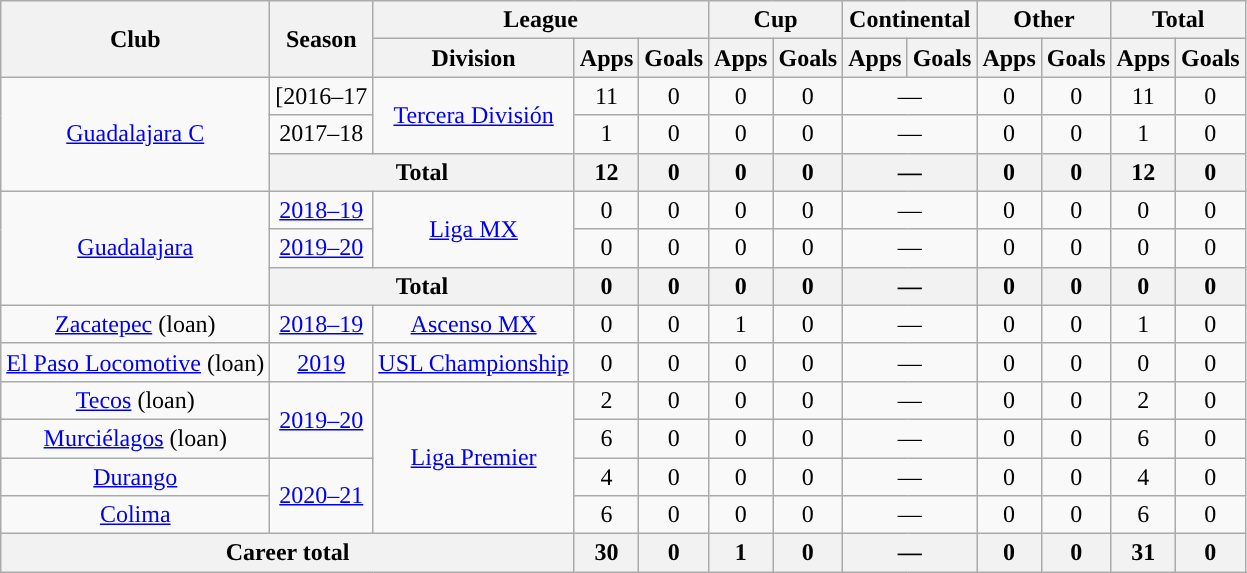<table class="wikitable" style="text-align:center">
<tr>
<th rowspan="2">Club</th>
<th rowspan="2">Season</th>
<th colspan="3">League</th>
<th colspan="2">Cup</th>
<th colspan="2">Continental</th>
<th colspan="2">Other</th>
<th colspan="2">Total</th>
</tr>
<tr>
<th>Division</th>
<th>Apps</th>
<th>Goals</th>
<th>Apps</th>
<th>Goals</th>
<th>Apps</th>
<th>Goals</th>
<th>Apps</th>
<th>Goals</th>
<th>Apps</th>
<th>Goals</th>
</tr>
<tr>
<td rowspan="3"><a href='#'>Guadalajara C</a></td>
<td>[2016–17</td>
<td rowspan="2"><a href='#'>Tercera División</a></td>
<td>11</td>
<td>0</td>
<td>0</td>
<td>0</td>
<td colspan="2">—</td>
<td>0</td>
<td>0</td>
<td>11</td>
<td>0</td>
</tr>
<tr>
<td>2017–18</td>
<td>1</td>
<td>0</td>
<td>0</td>
<td>0</td>
<td colspan="2">—</td>
<td>0</td>
<td>0</td>
<td>1</td>
<td>0</td>
</tr>
<tr>
<th colspan="2">Total</th>
<th>12</th>
<th>0</th>
<th>0</th>
<th>0</th>
<th colspan="2">—</th>
<th>0</th>
<th>0</th>
<th>12</th>
<th>0</th>
</tr>
<tr>
<td rowspan="3"><a href='#'>Guadalajara</a></td>
<td><a href='#'>2018–19</a></td>
<td rowspan="2"><a href='#'>Liga MX</a></td>
<td>0</td>
<td>0</td>
<td>0</td>
<td>0</td>
<td colspan="2">—</td>
<td>0</td>
<td>0</td>
<td>0</td>
<td>0</td>
</tr>
<tr>
<td><a href='#'>2019–20</a></td>
<td>0</td>
<td>0</td>
<td>0</td>
<td>0</td>
<td colspan="2">—</td>
<td>0</td>
<td>0</td>
<td>0</td>
<td>0</td>
</tr>
<tr>
<th colspan="2">Total</th>
<th>0</th>
<th>0</th>
<th>0</th>
<th>0</th>
<th colspan="2">—</th>
<th>0</th>
<th>0</th>
<th>0</th>
<th>0</th>
</tr>
<tr>
<td rowspan="1"><a href='#'>Zacatepec</a> (loan)</td>
<td><a href='#'>2018–19</a></td>
<td rowspan="1"><a href='#'>Ascenso MX</a></td>
<td>0</td>
<td>0</td>
<td>1</td>
<td>0</td>
<td colspan="2">—</td>
<td>0</td>
<td>0</td>
<td>1</td>
<td>0</td>
</tr>
<tr>
<td rowspan="1"><a href='#'>El Paso Locomotive</a> (loan)</td>
<td><a href='#'>2019</a></td>
<td rowspan="1"><a href='#'>USL Championship</a></td>
<td>0</td>
<td>0</td>
<td>0</td>
<td>0</td>
<td colspan="2">—</td>
<td>0</td>
<td>0</td>
<td>0</td>
<td>0</td>
</tr>
<tr>
<td rowspan="1"><a href='#'>Tecos</a> (loan)</td>
<td rowspan="2"><a href='#'>2019–20</a></td>
<td rowspan="4"><a href='#'>Liga Premier</a></td>
<td>2</td>
<td>0</td>
<td>0</td>
<td>0</td>
<td colspan="2">—</td>
<td>0</td>
<td>0</td>
<td>2</td>
<td>0</td>
</tr>
<tr>
<td rowspan="1"><a href='#'>Murciélagos</a> (loan)</td>
<td>6</td>
<td>0</td>
<td>0</td>
<td>0</td>
<td colspan="2">—</td>
<td>0</td>
<td>0</td>
<td>6</td>
<td>0</td>
</tr>
<tr>
<td rowspan="1"><a href='#'>Durango</a></td>
<td rowspan="2"><a href='#'>2020–21</a></td>
<td>4</td>
<td>0</td>
<td>0</td>
<td>0</td>
<td colspan="2">—</td>
<td>0</td>
<td>0</td>
<td>4</td>
<td>0</td>
</tr>
<tr>
<td rowspan="1"><a href='#'>Colima</a></td>
<td>6</td>
<td>0</td>
<td>0</td>
<td>0</td>
<td colspan="2">—</td>
<td>0</td>
<td>0</td>
<td>6</td>
<td>0</td>
</tr>
<tr>
<th colspan="3">Career total</th>
<th>30</th>
<th>0</th>
<th>1</th>
<th>0</th>
<th colspan="2">—</th>
<th>0</th>
<th>0</th>
<th>31</th>
<th>0</th>
</tr>
</table>
